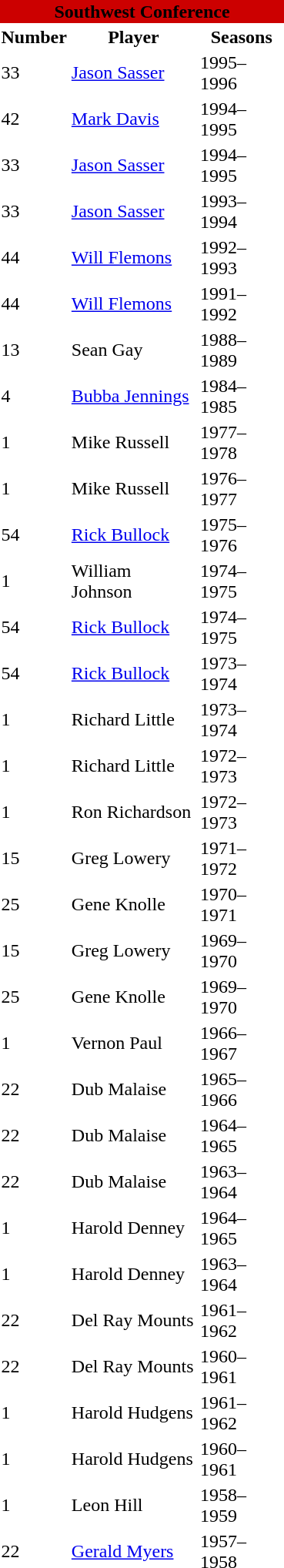<table width="250" class="toccolours" style="margin-right:1em" |>
<tr>
<th colspan="3" style="text-align: center; background:#CC0000"><span><strong>Southwest Conference</strong></span></th>
</tr>
<tr>
<th>Number</th>
<th>Player</th>
<th>Seasons</th>
</tr>
<tr>
<td>33</td>
<td><a href='#'>Jason Sasser</a></td>
<td>1995–1996</td>
</tr>
<tr>
<td>42</td>
<td><a href='#'>Mark Davis</a></td>
<td>1994–1995</td>
</tr>
<tr>
<td>33</td>
<td><a href='#'>Jason Sasser</a></td>
<td>1994–1995</td>
</tr>
<tr>
<td>33</td>
<td><a href='#'>Jason Sasser</a></td>
<td>1993–1994</td>
</tr>
<tr>
<td>44</td>
<td><a href='#'>Will Flemons</a></td>
<td>1992–1993</td>
</tr>
<tr>
<td>44</td>
<td><a href='#'>Will Flemons</a></td>
<td>1991–1992</td>
</tr>
<tr>
<td>13</td>
<td>Sean Gay</td>
<td>1988–1989</td>
</tr>
<tr>
<td>4</td>
<td><a href='#'>Bubba Jennings</a></td>
<td>1984–1985</td>
</tr>
<tr>
<td>1</td>
<td>Mike Russell</td>
<td>1977–1978</td>
</tr>
<tr>
<td>1</td>
<td>Mike Russell</td>
<td>1976–1977</td>
</tr>
<tr>
<td>54</td>
<td><a href='#'>Rick Bullock</a></td>
<td>1975–1976</td>
</tr>
<tr>
<td>1</td>
<td>William Johnson</td>
<td>1974–1975</td>
</tr>
<tr>
<td>54</td>
<td><a href='#'>Rick Bullock</a></td>
<td>1974–1975</td>
</tr>
<tr>
<td>54</td>
<td><a href='#'>Rick Bullock</a></td>
<td>1973–1974</td>
</tr>
<tr>
<td>1</td>
<td>Richard Little</td>
<td>1973–1974</td>
</tr>
<tr>
<td>1</td>
<td>Richard Little</td>
<td>1972–1973</td>
</tr>
<tr>
<td>1</td>
<td>Ron Richardson</td>
<td>1972–1973</td>
</tr>
<tr>
<td>15</td>
<td>Greg Lowery</td>
<td>1971–1972</td>
</tr>
<tr>
<td>25</td>
<td>Gene Knolle</td>
<td>1970–1971</td>
</tr>
<tr>
<td>15</td>
<td>Greg Lowery</td>
<td>1969–1970</td>
</tr>
<tr>
<td>25</td>
<td>Gene Knolle</td>
<td>1969–1970</td>
</tr>
<tr>
<td>1</td>
<td>Vernon Paul</td>
<td>1966–1967</td>
</tr>
<tr>
<td>22</td>
<td>Dub Malaise</td>
<td>1965–1966</td>
</tr>
<tr>
<td>22</td>
<td>Dub Malaise</td>
<td>1964–1965</td>
</tr>
<tr>
<td>22</td>
<td>Dub Malaise</td>
<td>1963–1964</td>
</tr>
<tr>
<td>1</td>
<td>Harold Denney</td>
<td>1964–1965</td>
</tr>
<tr>
<td>1</td>
<td>Harold Denney</td>
<td>1963–1964</td>
</tr>
<tr>
<td>22</td>
<td>Del Ray Mounts</td>
<td>1961–1962</td>
</tr>
<tr>
<td>22</td>
<td>Del Ray Mounts</td>
<td>1960–1961</td>
</tr>
<tr>
<td>1</td>
<td>Harold Hudgens</td>
<td>1961–1962</td>
</tr>
<tr>
<td>1</td>
<td>Harold Hudgens</td>
<td>1960–1961</td>
</tr>
<tr>
<td>1</td>
<td>Leon Hill</td>
<td>1958–1959</td>
</tr>
<tr>
<td>22</td>
<td><a href='#'>Gerald Myers</a></td>
<td>1957–1958</td>
</tr>
</table>
